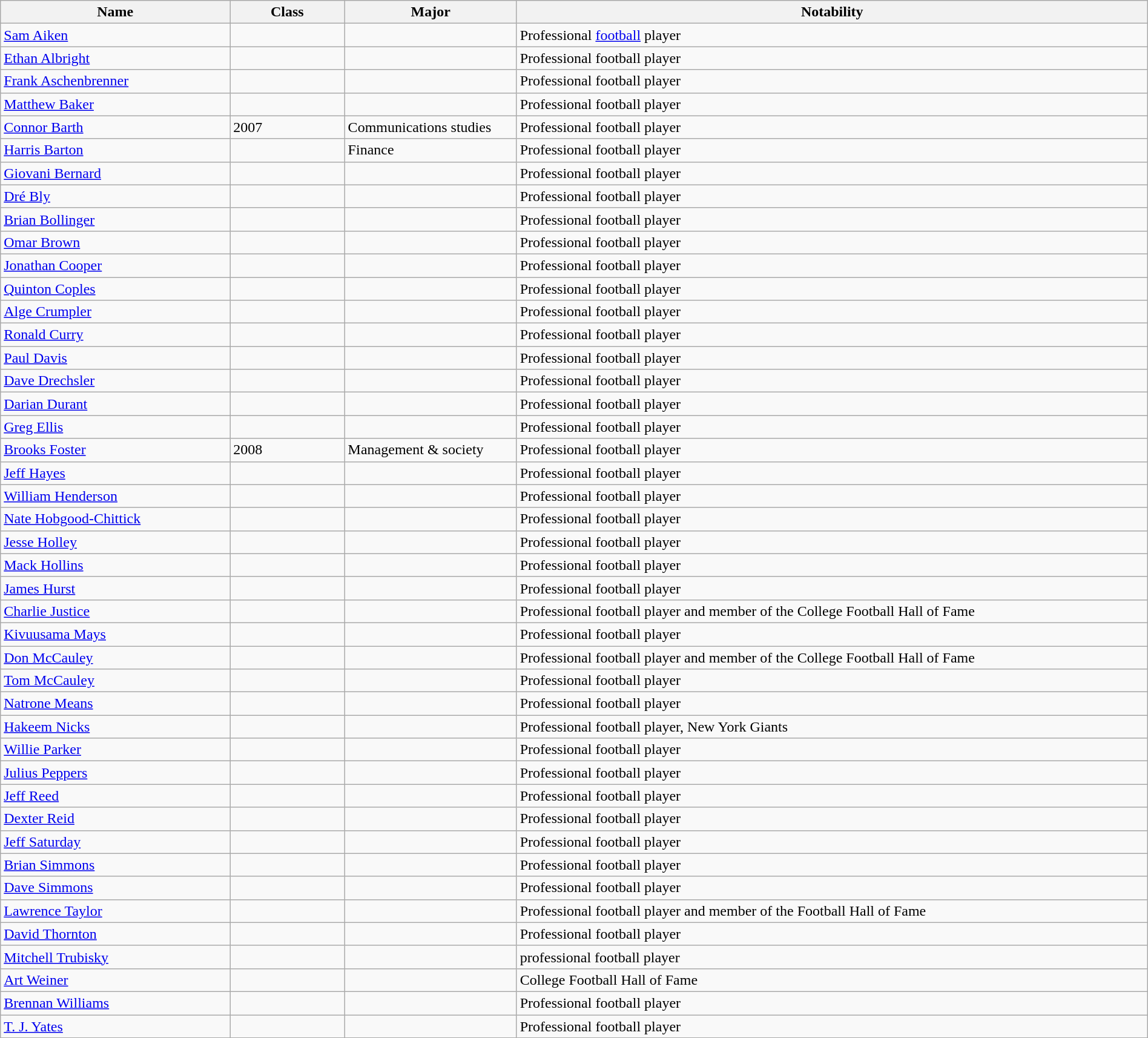<table class="wikitable" width="100%">
<tr>
<th width="20%">Name</th>
<th width="10%">Class</th>
<th width="15%">Major</th>
<th width="55%">Notability</th>
</tr>
<tr>
<td><a href='#'>Sam Aiken</a></td>
<td></td>
<td></td>
<td>Professional <a href='#'>football</a> player</td>
</tr>
<tr>
<td><a href='#'>Ethan Albright</a></td>
<td></td>
<td></td>
<td>Professional football player</td>
</tr>
<tr>
<td><a href='#'>Frank Aschenbrenner</a></td>
<td></td>
<td></td>
<td>Professional football player</td>
</tr>
<tr>
<td><a href='#'>Matthew Baker</a></td>
<td></td>
<td></td>
<td>Professional football player</td>
</tr>
<tr>
<td><a href='#'>Connor Barth</a></td>
<td>2007</td>
<td>Communications studies</td>
<td>Professional football player</td>
</tr>
<tr>
<td><a href='#'>Harris Barton</a></td>
<td></td>
<td>Finance</td>
<td>Professional football player</td>
</tr>
<tr>
<td><a href='#'>Giovani Bernard</a></td>
<td></td>
<td></td>
<td>Professional football player</td>
</tr>
<tr>
<td><a href='#'>Dré Bly</a></td>
<td></td>
<td></td>
<td>Professional football player</td>
</tr>
<tr>
<td><a href='#'>Brian Bollinger</a></td>
<td></td>
<td></td>
<td>Professional football player</td>
</tr>
<tr>
<td><a href='#'>Omar Brown</a></td>
<td></td>
<td></td>
<td>Professional football player</td>
</tr>
<tr>
<td><a href='#'>Jonathan Cooper</a></td>
<td></td>
<td></td>
<td>Professional football player</td>
</tr>
<tr>
<td><a href='#'>Quinton Coples</a></td>
<td></td>
<td></td>
<td>Professional football player</td>
</tr>
<tr>
<td><a href='#'>Alge Crumpler</a></td>
<td></td>
<td></td>
<td>Professional football player</td>
</tr>
<tr>
<td><a href='#'>Ronald Curry</a></td>
<td></td>
<td></td>
<td>Professional football player</td>
</tr>
<tr>
<td><a href='#'>Paul Davis</a></td>
<td></td>
<td></td>
<td>Professional football player</td>
</tr>
<tr>
<td><a href='#'>Dave Drechsler</a></td>
<td></td>
<td></td>
<td>Professional football player</td>
</tr>
<tr>
<td><a href='#'>Darian Durant</a></td>
<td></td>
<td></td>
<td>Professional football player</td>
</tr>
<tr>
<td><a href='#'>Greg Ellis</a></td>
<td></td>
<td></td>
<td>Professional football player</td>
</tr>
<tr>
<td><a href='#'>Brooks Foster</a></td>
<td>2008</td>
<td>Management & society</td>
<td>Professional football player</td>
</tr>
<tr>
<td><a href='#'>Jeff Hayes</a></td>
<td></td>
<td></td>
<td>Professional football player</td>
</tr>
<tr>
<td><a href='#'>William Henderson</a></td>
<td></td>
<td></td>
<td>Professional football player</td>
</tr>
<tr>
<td><a href='#'>Nate Hobgood-Chittick</a></td>
<td></td>
<td></td>
<td>Professional football player</td>
</tr>
<tr>
<td><a href='#'>Jesse Holley</a></td>
<td></td>
<td></td>
<td>Professional football player</td>
</tr>
<tr>
<td><a href='#'>Mack Hollins</a></td>
<td></td>
<td></td>
<td>Professional football player</td>
</tr>
<tr>
<td><a href='#'>James Hurst</a></td>
<td></td>
<td></td>
<td>Professional football player</td>
</tr>
<tr>
<td><a href='#'>Charlie Justice</a></td>
<td></td>
<td></td>
<td>Professional football player and member of the College Football Hall of Fame</td>
</tr>
<tr>
<td><a href='#'>Kivuusama Mays</a></td>
<td></td>
<td></td>
<td>Professional football player</td>
</tr>
<tr>
<td><a href='#'>Don McCauley</a></td>
<td></td>
<td></td>
<td>Professional football player and member of the College Football Hall of Fame</td>
</tr>
<tr>
<td><a href='#'>Tom McCauley</a></td>
<td></td>
<td></td>
<td>Professional football player</td>
</tr>
<tr>
<td><a href='#'>Natrone Means</a></td>
<td></td>
<td></td>
<td>Professional football player</td>
</tr>
<tr>
<td><a href='#'>Hakeem Nicks</a></td>
<td></td>
<td></td>
<td>Professional football player, New York Giants</td>
</tr>
<tr>
<td><a href='#'>Willie Parker</a></td>
<td></td>
<td></td>
<td>Professional football player</td>
</tr>
<tr>
<td><a href='#'>Julius Peppers</a></td>
<td></td>
<td></td>
<td>Professional football player</td>
</tr>
<tr>
<td><a href='#'>Jeff Reed</a></td>
<td></td>
<td></td>
<td>Professional football player</td>
</tr>
<tr>
<td><a href='#'>Dexter Reid</a></td>
<td></td>
<td></td>
<td>Professional football player</td>
</tr>
<tr>
<td><a href='#'>Jeff Saturday</a></td>
<td></td>
<td></td>
<td>Professional football player</td>
</tr>
<tr>
<td><a href='#'>Brian Simmons</a></td>
<td></td>
<td></td>
<td>Professional football player</td>
</tr>
<tr>
<td><a href='#'>Dave Simmons</a></td>
<td></td>
<td></td>
<td>Professional football player</td>
</tr>
<tr>
<td><a href='#'>Lawrence Taylor</a></td>
<td></td>
<td></td>
<td>Professional football player and member of the Football Hall of Fame</td>
</tr>
<tr>
<td><a href='#'>David Thornton</a></td>
<td></td>
<td></td>
<td>Professional football player</td>
</tr>
<tr>
<td><a href='#'>Mitchell Trubisky</a></td>
<td></td>
<td></td>
<td>professional football player</td>
</tr>
<tr>
<td><a href='#'>Art Weiner</a></td>
<td></td>
<td></td>
<td>College Football Hall of Fame</td>
</tr>
<tr>
<td><a href='#'>Brennan Williams</a></td>
<td></td>
<td></td>
<td>Professional football player</td>
</tr>
<tr>
<td><a href='#'>T. J. Yates</a></td>
<td></td>
<td></td>
<td>Professional football player</td>
</tr>
</table>
